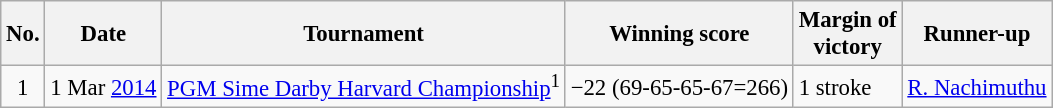<table class="wikitable" style="font-size:95%;">
<tr>
<th>No.</th>
<th>Date</th>
<th>Tournament</th>
<th>Winning score</th>
<th>Margin of<br>victory</th>
<th>Runner-up</th>
</tr>
<tr>
<td align=center>1</td>
<td align=right>1 Mar <a href='#'>2014</a></td>
<td><a href='#'>PGM Sime Darby Harvard Championship</a><sup>1</sup></td>
<td>−22 (69-65-65-67=266)</td>
<td>1 stroke</td>
<td> <a href='#'>R. Nachimuthu</a></td>
</tr>
</table>
